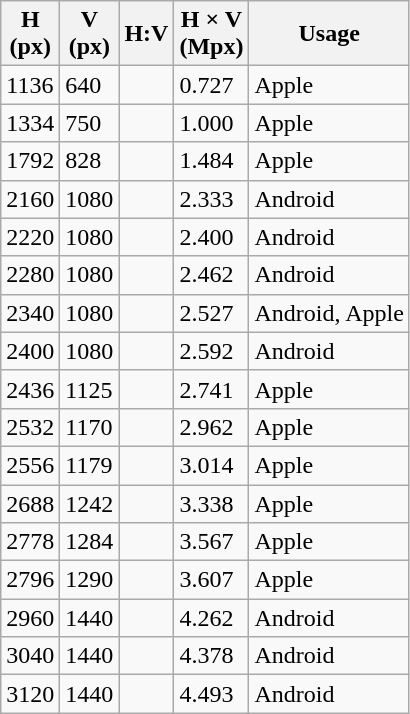<table class="wikitable floatright sortable">
<tr>
<th>H<br>(px)</th>
<th>V<br>(px)</th>
<th>H:V<br></th>
<th>H × V<br>(Mpx)</th>
<th>Usage</th>
</tr>
<tr>
<td>1136</td>
<td>640</td>
<td></td>
<td>0.727</td>
<td>Apple </td>
</tr>
<tr>
<td>1334</td>
<td>750</td>
<td></td>
<td>1.000</td>
<td>Apple </td>
</tr>
<tr>
<td>1792</td>
<td>828</td>
<td></td>
<td>1.484</td>
<td>Apple <br></td>
</tr>
<tr>
<td>2160</td>
<td>1080</td>
<td></td>
<td>2.333</td>
<td>Android</td>
</tr>
<tr>
<td>2220</td>
<td>1080</td>
<td></td>
<td>2.400</td>
<td>Android</td>
</tr>
<tr>
<td>2280</td>
<td>1080</td>
<td></td>
<td>2.462</td>
<td>Android</td>
</tr>
<tr>
<td>2340</td>
<td>1080</td>
<td></td>
<td>2.527</td>
<td>Android, Apple </td>
</tr>
<tr>
<td>2400</td>
<td>1080</td>
<td></td>
<td>2.592</td>
<td>Android</td>
</tr>
<tr>
<td>2436</td>
<td>1125</td>
<td></td>
<td>2.741</td>
<td>Apple </td>
</tr>
<tr>
<td>2532</td>
<td>1170</td>
<td></td>
<td>2.962</td>
<td>Apple </td>
</tr>
<tr>
<td>2556</td>
<td>1179</td>
<td></td>
<td>3.014</td>
<td>Apple </td>
</tr>
<tr>
<td>2688</td>
<td>1242</td>
<td></td>
<td>3.338</td>
<td>Apple </td>
</tr>
<tr>
<td>2778</td>
<td>1284</td>
<td></td>
<td>3.567</td>
<td>Apple </td>
</tr>
<tr>
<td>2796</td>
<td>1290</td>
<td></td>
<td>3.607</td>
<td>Apple </td>
</tr>
<tr>
<td>2960</td>
<td>1440</td>
<td></td>
<td>4.262</td>
<td>Android</td>
</tr>
<tr>
<td>3040</td>
<td>1440</td>
<td></td>
<td>4.378</td>
<td>Android</td>
</tr>
<tr>
<td>3120</td>
<td>1440</td>
<td></td>
<td>4.493</td>
<td>Android</td>
</tr>
</table>
